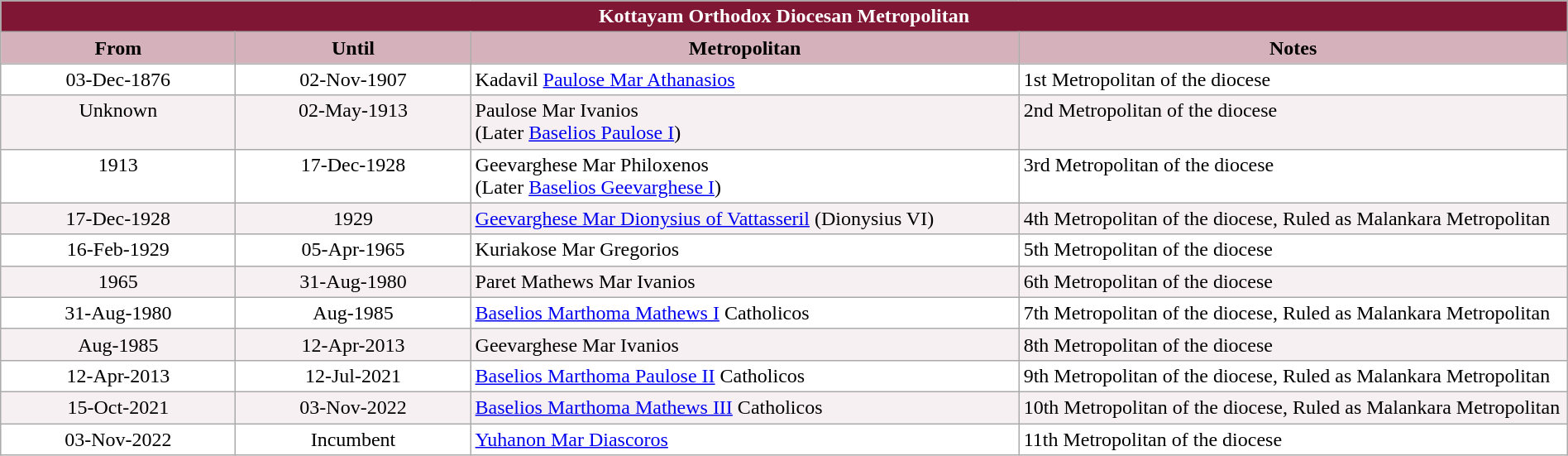<table class="wikitable" style="width: 100%;">
<tr>
<th colspan="4" style="background-color: #7F1734; color: white;">Kottayam Orthodox Diocesan Metropolitan</th>
</tr>
<tr>
<th style="background-color: #D4B1BB; width: 15%;">From</th>
<th style="background-color: #D4B1BB; width: 15%;">Until</th>
<th style="background-color: #D4B1BB; width: 35%;">Metropolitan</th>
<th style="background-color: #D4B1BB; width: 35%;">Notes</th>
</tr>
<tr valign="top" style="background-color: white;">
<td style="text-align: center;">03-Dec-1876</td>
<td style="text-align: center;">02-Nov-1907</td>
<td>Kadavil <a href='#'>Paulose Mar Athanasios</a></td>
<td>1st Metropolitan of  the diocese</td>
</tr>
<tr valign="top" style="background-color: #F7F0F2;">
<td style="text-align: center;">Unknown</td>
<td style="text-align: center;">02-May-1913</td>
<td>Paulose Mar Ivanios<br>(Later <a href='#'>Baselios Paulose I</a>)</td>
<td>2nd Metropolitan of  the diocese</td>
</tr>
<tr valign="top" style="background-color: white;">
<td style="text-align: center;">1913</td>
<td style="text-align: center;">17-Dec-1928</td>
<td>Geevarghese Mar Philoxenos<br>(Later <a href='#'>Baselios Geevarghese I</a>)</td>
<td>3rd Metropolitan of  the diocese</td>
</tr>
<tr valign="top" style="background-color: #F7F0F2;">
<td style="text-align: center;">17-Dec-1928</td>
<td style="text-align: center;">1929</td>
<td><a href='#'>Geevarghese Mar Dionysius of Vattasseril</a> (Dionysius VI)</td>
<td>4th Metropolitan of  the diocese, Ruled as Malankara Metropolitan</td>
</tr>
<tr valign="top" style="background-color: white;">
<td style="text-align: center;">16-Feb-1929</td>
<td style="text-align: center;">05-Apr-1965</td>
<td>Kuriakose Mar Gregorios</td>
<td>5th Metropolitan of  the diocese</td>
</tr>
<tr valign="top" style="background-color: #F7F0F2;">
<td style="text-align: center;">1965</td>
<td style="text-align: center;">31-Aug-1980</td>
<td>Paret Mathews Mar Ivanios</td>
<td>6th Metropolitan of  the diocese</td>
</tr>
<tr valign="top" style="background-color: white;">
<td style="text-align: center;">31-Aug-1980</td>
<td style="text-align: center;">Aug-1985</td>
<td><a href='#'>Baselios Marthoma Mathews I</a> Catholicos</td>
<td>7th Metropolitan of  the diocese, Ruled as Malankara Metropolitan</td>
</tr>
<tr valign="top" style="background-color: #F7F0F2;">
<td style="text-align: center;">Aug-1985</td>
<td style="text-align: center;">12-Apr-2013</td>
<td>Geevarghese Mar Ivanios</td>
<td>8th Metropolitan of  the diocese</td>
</tr>
<tr valign="top" style="background-color: white;">
<td style="text-align: center;">12-Apr-2013</td>
<td style="text-align: center;">12-Jul-2021</td>
<td><a href='#'>Baselios Marthoma Paulose II</a> Catholicos</td>
<td>9th Metropolitan of  the diocese, Ruled as Malankara Metropolitan</td>
</tr>
<tr valign="top" style="background-color: #F7F0F2;">
<td style="text-align: center;">15-Oct-2021</td>
<td style="text-align: center;">03-Nov-2022</td>
<td><a href='#'>Baselios Marthoma Mathews III</a> Catholicos</td>
<td>10th Metropolitan of  the diocese, Ruled as Malankara Metropolitan</td>
</tr>
<tr valign="top" style="background-color: white;">
<td style="text-align: center;">03-Nov-2022</td>
<td style="text-align: center;">Incumbent</td>
<td><a href='#'>Yuhanon Mar Diascoros</a></td>
<td>11th Metropolitan of  the diocese</td>
</tr>
</table>
